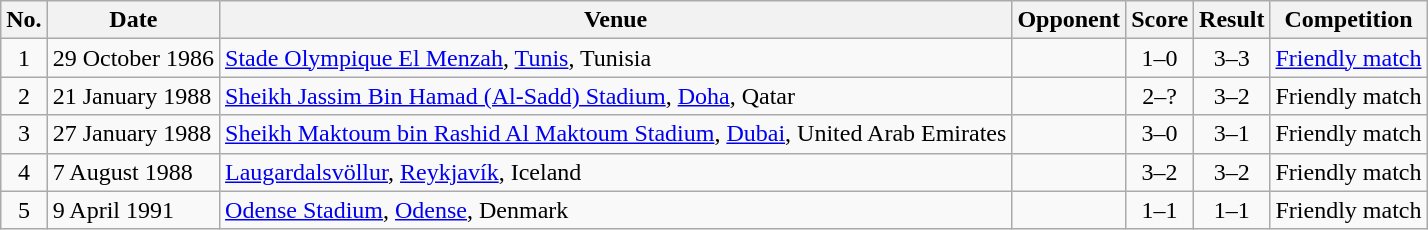<table class="wikitable sortable">
<tr>
<th scope="col">No.</th>
<th scope="col">Date</th>
<th scope="col">Venue</th>
<th scope="col">Opponent</th>
<th scope="col">Score</th>
<th scope="col">Result</th>
<th scope="col">Competition</th>
</tr>
<tr>
<td align="center">1</td>
<td>29 October 1986</td>
<td><a href='#'>Stade Olympique El Menzah</a>, <a href='#'>Tunis</a>, Tunisia</td>
<td></td>
<td align="center">1–0</td>
<td align="center">3–3</td>
<td><a href='#'>Friendly match</a></td>
</tr>
<tr>
<td align="center">2</td>
<td>21 January 1988</td>
<td><a href='#'>Sheikh Jassim Bin Hamad (Al-Sadd) Stadium</a>, <a href='#'>Doha</a>, Qatar</td>
<td></td>
<td align="center">2–?</td>
<td align="center">3–2</td>
<td>Friendly match</td>
</tr>
<tr>
<td align="center">3</td>
<td>27 January 1988</td>
<td><a href='#'>Sheikh Maktoum bin Rashid Al Maktoum Stadium</a>, <a href='#'>Dubai</a>, United Arab Emirates</td>
<td></td>
<td align="center">3–0</td>
<td align="center">3–1</td>
<td>Friendly match</td>
</tr>
<tr>
<td align="center">4</td>
<td>7 August 1988</td>
<td><a href='#'>Laugardalsvöllur</a>, <a href='#'>Reykjavík</a>, Iceland</td>
<td></td>
<td align="center">3–2</td>
<td align="center">3–2</td>
<td>Friendly match</td>
</tr>
<tr>
<td align="center">5</td>
<td>9 April 1991</td>
<td><a href='#'>Odense Stadium</a>, <a href='#'>Odense</a>, Denmark</td>
<td></td>
<td align="center">1–1</td>
<td align="center">1–1</td>
<td>Friendly match</td>
</tr>
</table>
